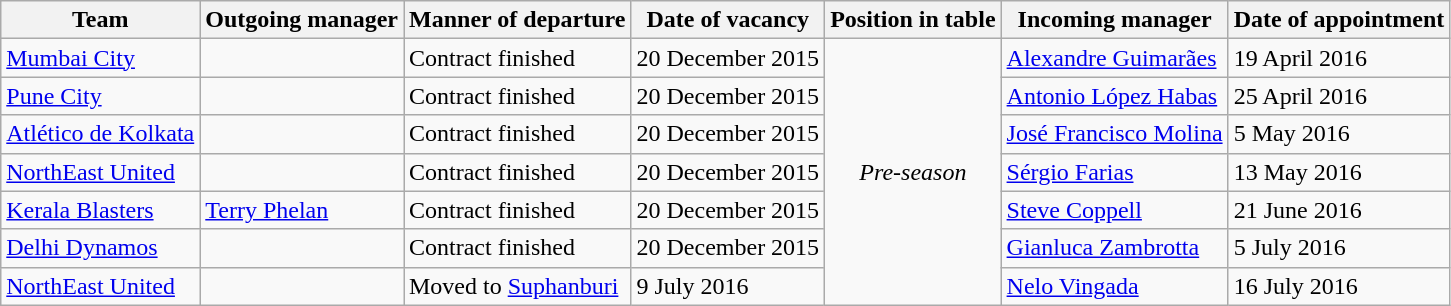<table class="wikitable sortable">
<tr>
<th>Team</th>
<th>Outgoing manager</th>
<th>Manner of departure</th>
<th>Date of vacancy</th>
<th>Position in table</th>
<th>Incoming manager</th>
<th>Date of appointment</th>
</tr>
<tr>
<td><a href='#'>Mumbai City</a></td>
<td></td>
<td>Contract finished</td>
<td>20 December 2015</td>
<td rowspan="7" align="center"><em>Pre-season</em></td>
<td> <a href='#'>Alexandre Guimarães</a></td>
<td>19 April 2016</td>
</tr>
<tr>
<td><a href='#'>Pune City</a></td>
<td></td>
<td>Contract finished</td>
<td>20 December 2015</td>
<td> <a href='#'>Antonio López Habas</a></td>
<td>25 April 2016</td>
</tr>
<tr>
<td><a href='#'>Atlético de Kolkata</a></td>
<td></td>
<td>Contract finished</td>
<td>20 December 2015</td>
<td> <a href='#'>José Francisco Molina</a></td>
<td>5 May 2016</td>
</tr>
<tr>
<td><a href='#'>NorthEast United</a></td>
<td></td>
<td>Contract finished</td>
<td>20 December 2015</td>
<td> <a href='#'>Sérgio Farias</a></td>
<td>13 May 2016</td>
</tr>
<tr>
<td><a href='#'>Kerala Blasters</a></td>
<td> <a href='#'>Terry Phelan</a></td>
<td>Contract finished</td>
<td>20 December 2015</td>
<td> <a href='#'>Steve Coppell</a></td>
<td>21 June 2016</td>
</tr>
<tr>
<td><a href='#'>Delhi Dynamos</a></td>
<td></td>
<td>Contract finished</td>
<td>20 December 2015</td>
<td> <a href='#'>Gianluca Zambrotta</a></td>
<td>5 July 2016</td>
</tr>
<tr>
<td><a href='#'>NorthEast United</a></td>
<td></td>
<td>Moved to <a href='#'>Suphanburi</a></td>
<td>9 July 2016</td>
<td> <a href='#'>Nelo Vingada</a></td>
<td>16 July 2016</td>
</tr>
</table>
